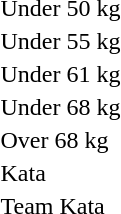<table>
<tr>
<td>Under 50 kg</td>
<td></td>
<td></td>
<td><br></td>
</tr>
<tr>
<td>Under 55 kg</td>
<td></td>
<td></td>
<td><br></td>
</tr>
<tr>
<td>Under 61 kg</td>
<td></td>
<td></td>
<td><br></td>
</tr>
<tr>
<td>Under 68 kg</td>
<td></td>
<td></td>
<td><br></td>
</tr>
<tr>
<td>Over 68 kg</td>
<td></td>
<td></td>
<td><br></td>
</tr>
<tr>
<td>Kata</td>
<td></td>
<td></td>
<td><br></td>
</tr>
<tr>
<td>Team Kata</td>
<td></td>
<td></td>
<td></td>
</tr>
<tr>
</tr>
</table>
